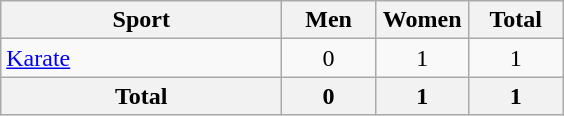<table class="wikitable sortable" style="text-align:center;">
<tr>
<th width=180>Sport</th>
<th width=55>Men</th>
<th width=55>Women</th>
<th width=55>Total</th>
</tr>
<tr>
<td align=left><a href='#'>Karate</a></td>
<td>0</td>
<td>1</td>
<td>1</td>
</tr>
<tr>
<th>Total</th>
<th>0</th>
<th>1</th>
<th>1</th>
</tr>
</table>
